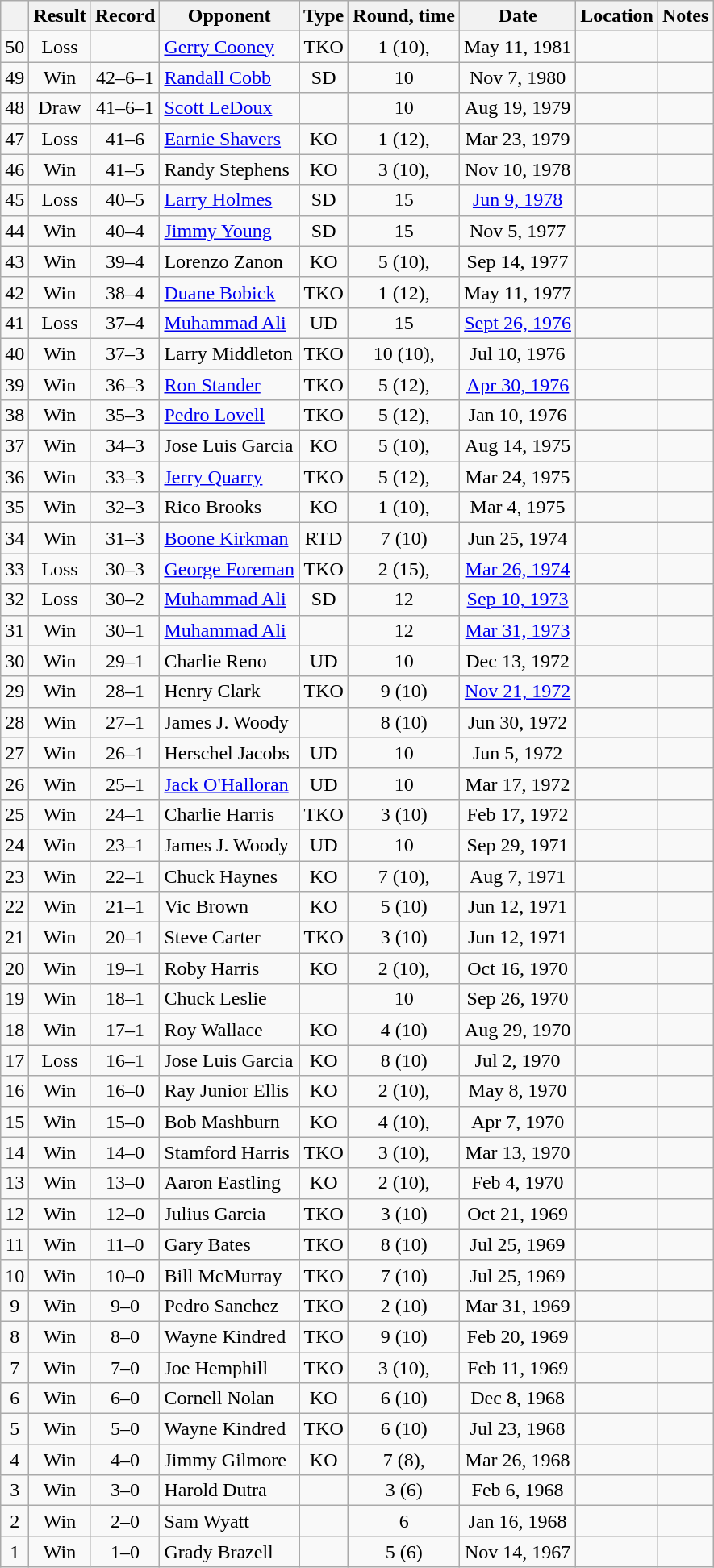<table class="wikitable">
<tr>
<th></th>
<th>Result</th>
<th>Record</th>
<th>Opponent</th>
<th>Type</th>
<th>Round, time</th>
<th>Date</th>
<th>Location</th>
<th>Notes</th>
</tr>
<tr align=center>
<td>50</td>
<td>Loss</td>
<td></td>
<td style="text-align:left;"><a href='#'>Gerry Cooney</a></td>
<td>TKO</td>
<td>1 (10), </td>
<td>May 11, 1981</td>
<td style="text-align:left;"></td>
<td></td>
</tr>
<tr align=center>
<td>49</td>
<td>Win</td>
<td>42–6–1</td>
<td style="text-align:left;"><a href='#'>Randall Cobb</a></td>
<td>SD</td>
<td>10</td>
<td>Nov 7, 1980</td>
<td style="text-align:left;"></td>
<td></td>
</tr>
<tr align=center>
<td>48</td>
<td>Draw</td>
<td>41–6–1</td>
<td style="text-align:left;"><a href='#'>Scott LeDoux</a></td>
<td></td>
<td>10</td>
<td>Aug 19, 1979</td>
<td style="text-align:left;"></td>
<td></td>
</tr>
<tr align=center>
<td>47</td>
<td>Loss</td>
<td>41–6</td>
<td style="text-align:left;"><a href='#'>Earnie Shavers</a></td>
<td>KO</td>
<td>1 (12), </td>
<td>Mar 23, 1979</td>
<td style="text-align:left;"></td>
<td></td>
</tr>
<tr align=center>
<td>46</td>
<td>Win</td>
<td>41–5</td>
<td style="text-align:left;">Randy Stephens</td>
<td>KO</td>
<td>3 (10), </td>
<td>Nov 10, 1978</td>
<td style="text-align:left;"></td>
<td></td>
</tr>
<tr align=center>
<td>45</td>
<td>Loss</td>
<td>40–5</td>
<td style="text-align:left;"><a href='#'>Larry Holmes</a></td>
<td>SD</td>
<td>15</td>
<td><a href='#'>Jun 9, 1978</a></td>
<td style="text-align:left;"></td>
<td style="text-align:left;"></td>
</tr>
<tr align=center>
<td>44</td>
<td>Win</td>
<td>40–4</td>
<td style="text-align:left;"><a href='#'>Jimmy Young</a></td>
<td>SD</td>
<td>15</td>
<td>Nov 5, 1977</td>
<td style="text-align:left;"></td>
<td style="text-align:left;"></td>
</tr>
<tr align=center>
<td>43</td>
<td>Win</td>
<td>39–4</td>
<td style="text-align:left;">Lorenzo Zanon</td>
<td>KO</td>
<td>5 (10), </td>
<td>Sep 14, 1977</td>
<td style="text-align:left;"></td>
<td></td>
</tr>
<tr align=center>
<td>42</td>
<td>Win</td>
<td>38–4</td>
<td style="text-align:left;"><a href='#'>Duane Bobick</a></td>
<td>TKO</td>
<td>1 (12), </td>
<td>May 11, 1977</td>
<td style="text-align:left;"></td>
<td></td>
</tr>
<tr align=center>
<td>41</td>
<td>Loss</td>
<td>37–4</td>
<td style="text-align:left;"><a href='#'>Muhammad Ali</a></td>
<td>UD</td>
<td>15</td>
<td><a href='#'>Sept 26, 1976</a></td>
<td style="text-align:left;"></td>
<td style="text-align:left;"></td>
</tr>
<tr align=center>
<td>40</td>
<td>Win</td>
<td>37–3</td>
<td style="text-align:left;">Larry Middleton</td>
<td>TKO</td>
<td>10 (10), </td>
<td>Jul 10, 1976</td>
<td style="text-align:left;"></td>
<td></td>
</tr>
<tr align=center>
<td>39</td>
<td>Win</td>
<td>36–3</td>
<td style="text-align:left;"><a href='#'>Ron Stander</a></td>
<td>TKO</td>
<td>5 (12), </td>
<td><a href='#'>Apr 30, 1976</a></td>
<td style="text-align:left;"></td>
<td></td>
</tr>
<tr align=center>
<td>38</td>
<td>Win</td>
<td>35–3</td>
<td style="text-align:left;"><a href='#'>Pedro Lovell</a></td>
<td>TKO</td>
<td>5 (12), </td>
<td>Jan 10, 1976</td>
<td style="text-align:left;"></td>
<td></td>
</tr>
<tr align=center>
<td>37</td>
<td>Win</td>
<td>34–3</td>
<td style="text-align:left;">Jose Luis Garcia</td>
<td>KO</td>
<td>5 (10), </td>
<td>Aug 14, 1975</td>
<td style="text-align:left;"></td>
<td></td>
</tr>
<tr align=center>
<td>36</td>
<td>Win</td>
<td>33–3</td>
<td style="text-align:left;"><a href='#'>Jerry Quarry</a></td>
<td>TKO</td>
<td>5 (12), </td>
<td>Mar 24, 1975</td>
<td style="text-align:left;"></td>
<td style="text-align:left;"></td>
</tr>
<tr align=center>
<td>35</td>
<td>Win</td>
<td>32–3</td>
<td style="text-align:left;">Rico Brooks</td>
<td>KO</td>
<td>1 (10), </td>
<td>Mar 4, 1975</td>
<td style="text-align:left;"></td>
<td></td>
</tr>
<tr align=center>
<td>34</td>
<td>Win</td>
<td>31–3</td>
<td style="text-align:left;"><a href='#'>Boone Kirkman</a></td>
<td>RTD</td>
<td>7 (10)</td>
<td>Jun 25, 1974</td>
<td style="text-align:left;"></td>
<td></td>
</tr>
<tr align=center>
<td>33</td>
<td>Loss</td>
<td>30–3</td>
<td style="text-align:left;"><a href='#'>George Foreman</a></td>
<td>TKO</td>
<td>2 (15), </td>
<td><a href='#'>Mar 26, 1974</a></td>
<td style="text-align:left;"></td>
<td style="text-align:left;"></td>
</tr>
<tr align=center>
<td>32</td>
<td>Loss</td>
<td>30–2</td>
<td style="text-align:left;"><a href='#'>Muhammad Ali</a></td>
<td>SD</td>
<td>12</td>
<td><a href='#'>Sep 10, 1973</a></td>
<td style="text-align:left;"></td>
<td style="text-align:left;"></td>
</tr>
<tr align=center>
<td>31</td>
<td>Win</td>
<td>30–1</td>
<td style="text-align:left;"><a href='#'>Muhammad Ali</a></td>
<td></td>
<td>12</td>
<td><a href='#'>Mar 31, 1973</a></td>
<td style="text-align:left;"></td>
<td style="text-align:left;"></td>
</tr>
<tr align=center>
<td>30</td>
<td>Win</td>
<td>29–1</td>
<td style="text-align:left;">Charlie Reno</td>
<td>UD</td>
<td>10</td>
<td>Dec 13, 1972</td>
<td style="text-align:left;"></td>
<td></td>
</tr>
<tr align=center>
<td>29</td>
<td>Win</td>
<td>28–1</td>
<td style="text-align:left;">Henry Clark</td>
<td>TKO</td>
<td>9 (10)</td>
<td><a href='#'>Nov 21, 1972</a></td>
<td style="text-align:left;"></td>
<td></td>
</tr>
<tr align=center>
<td>28</td>
<td>Win</td>
<td>27–1</td>
<td style="text-align:left;">James J. Woody</td>
<td></td>
<td>8 (10)</td>
<td>Jun 30, 1972</td>
<td style="text-align:left;"></td>
<td></td>
</tr>
<tr align=center>
<td>27</td>
<td>Win</td>
<td>26–1</td>
<td style="text-align:left;">Herschel Jacobs</td>
<td>UD</td>
<td>10</td>
<td>Jun 5, 1972</td>
<td style="text-align:left;"></td>
<td></td>
</tr>
<tr align=center>
<td>26</td>
<td>Win</td>
<td>25–1</td>
<td style="text-align:left;"><a href='#'>Jack O'Halloran</a></td>
<td>UD</td>
<td>10</td>
<td>Mar 17, 1972</td>
<td style="text-align:left;"></td>
<td></td>
</tr>
<tr align=center>
<td>25</td>
<td>Win</td>
<td>24–1</td>
<td style="text-align:left;">Charlie Harris</td>
<td>TKO</td>
<td>3 (10)</td>
<td>Feb 17, 1972</td>
<td style="text-align:left;"></td>
<td></td>
</tr>
<tr align=center>
<td>24</td>
<td>Win</td>
<td>23–1</td>
<td style="text-align:left;">James J. Woody</td>
<td>UD</td>
<td>10</td>
<td>Sep 29, 1971</td>
<td style="text-align:left;"></td>
<td></td>
</tr>
<tr align=center>
<td>23</td>
<td>Win</td>
<td>22–1</td>
<td style="text-align:left;">Chuck Haynes</td>
<td>KO</td>
<td>7 (10), </td>
<td>Aug 7, 1971</td>
<td style="text-align:left;"></td>
<td></td>
</tr>
<tr align=center>
<td>22</td>
<td>Win</td>
<td>21–1</td>
<td style="text-align:left;">Vic Brown</td>
<td>KO</td>
<td>5 (10)</td>
<td>Jun 12, 1971</td>
<td style="text-align:left;"></td>
<td></td>
</tr>
<tr align=center>
<td>21</td>
<td>Win</td>
<td>20–1</td>
<td style="text-align:left;">Steve Carter</td>
<td>TKO</td>
<td>3 (10)</td>
<td>Jun 12, 1971</td>
<td style="text-align:left;"></td>
<td></td>
</tr>
<tr align=center>
<td>20</td>
<td>Win</td>
<td>19–1</td>
<td style="text-align:left;">Roby Harris</td>
<td>KO</td>
<td>2 (10), </td>
<td>Oct 16, 1970</td>
<td style="text-align:left;"></td>
<td></td>
</tr>
<tr align=center>
<td>19</td>
<td>Win</td>
<td>18–1</td>
<td style="text-align:left;">Chuck Leslie</td>
<td></td>
<td>10</td>
<td>Sep 26, 1970</td>
<td style="text-align:left;"></td>
<td></td>
</tr>
<tr align=center>
<td>18</td>
<td>Win</td>
<td>17–1</td>
<td style="text-align:left;">Roy Wallace</td>
<td>KO</td>
<td>4 (10)</td>
<td>Aug 29, 1970</td>
<td style="text-align:left;"></td>
<td></td>
</tr>
<tr align=center>
<td>17</td>
<td>Loss</td>
<td>16–1</td>
<td style="text-align:left;">Jose Luis Garcia</td>
<td>KO</td>
<td>8 (10)</td>
<td>Jul 2, 1970</td>
<td style="text-align:left;"></td>
<td></td>
</tr>
<tr align=center>
<td>16</td>
<td>Win</td>
<td>16–0</td>
<td style="text-align:left;">Ray Junior Ellis</td>
<td>KO</td>
<td>2 (10), </td>
<td>May 8, 1970</td>
<td style="text-align:left;"></td>
<td></td>
</tr>
<tr align=center>
<td>15</td>
<td>Win</td>
<td>15–0</td>
<td style="text-align:left;">Bob Mashburn</td>
<td>KO</td>
<td>4 (10), </td>
<td>Apr 7, 1970</td>
<td style="text-align:left;"></td>
<td></td>
</tr>
<tr align=center>
<td>14</td>
<td>Win</td>
<td>14–0</td>
<td style="text-align:left;">Stamford Harris</td>
<td>TKO</td>
<td>3 (10), </td>
<td>Mar 13, 1970</td>
<td style="text-align:left;"></td>
<td></td>
</tr>
<tr align=center>
<td>13</td>
<td>Win</td>
<td>13–0</td>
<td style="text-align:left;">Aaron Eastling</td>
<td>KO</td>
<td>2 (10), </td>
<td>Feb 4, 1970</td>
<td style="text-align:left;"></td>
<td></td>
</tr>
<tr align=center>
<td>12</td>
<td>Win</td>
<td>12–0</td>
<td style="text-align:left;">Julius Garcia</td>
<td>TKO</td>
<td>3 (10)</td>
<td>Oct 21, 1969</td>
<td style="text-align:left;"></td>
<td></td>
</tr>
<tr align=center>
<td>11</td>
<td>Win</td>
<td>11–0</td>
<td style="text-align:left;">Gary Bates</td>
<td>TKO</td>
<td>8 (10)</td>
<td>Jul 25, 1969</td>
<td style="text-align:left;"></td>
<td></td>
</tr>
<tr align=center>
<td>10</td>
<td>Win</td>
<td>10–0</td>
<td style="text-align:left;">Bill McMurray</td>
<td>TKO</td>
<td>7 (10)</td>
<td>Jul 25, 1969</td>
<td style="text-align:left;"></td>
<td></td>
</tr>
<tr align=center>
<td>9</td>
<td>Win</td>
<td>9–0</td>
<td style="text-align:left;">Pedro Sanchez</td>
<td>TKO</td>
<td>2 (10)</td>
<td>Mar 31, 1969</td>
<td style="text-align:left;"></td>
<td></td>
</tr>
<tr align=center>
<td>8</td>
<td>Win</td>
<td>8–0</td>
<td style="text-align:left;">Wayne Kindred</td>
<td>TKO</td>
<td>9 (10)</td>
<td>Feb 20, 1969</td>
<td style="text-align:left;"></td>
<td></td>
</tr>
<tr align=center>
<td>7</td>
<td>Win</td>
<td>7–0</td>
<td style="text-align:left;">Joe Hemphill</td>
<td>TKO</td>
<td>3 (10), </td>
<td>Feb 11, 1969</td>
<td style="text-align:left;"></td>
<td></td>
</tr>
<tr align=center>
<td>6</td>
<td>Win</td>
<td>6–0</td>
<td style="text-align:left;">Cornell Nolan</td>
<td>KO</td>
<td>6 (10)</td>
<td>Dec 8, 1968</td>
<td style="text-align:left;"></td>
<td></td>
</tr>
<tr align=center>
<td>5</td>
<td>Win</td>
<td>5–0</td>
<td style="text-align:left;">Wayne Kindred</td>
<td>TKO</td>
<td>6 (10)</td>
<td>Jul 23, 1968</td>
<td style="text-align:left;"></td>
<td></td>
</tr>
<tr align=center>
<td>4</td>
<td>Win</td>
<td>4–0</td>
<td style="text-align:left;">Jimmy Gilmore</td>
<td>KO</td>
<td>7 (8), </td>
<td>Mar 26, 1968</td>
<td style="text-align:left;"></td>
<td></td>
</tr>
<tr align=center>
<td>3</td>
<td>Win</td>
<td>3–0</td>
<td style="text-align:left;">Harold Dutra</td>
<td></td>
<td>3 (6)</td>
<td>Feb 6, 1968</td>
<td style="text-align:left;"></td>
<td></td>
</tr>
<tr align=center>
<td>2</td>
<td>Win</td>
<td>2–0</td>
<td style="text-align:left;">Sam Wyatt</td>
<td></td>
<td>6</td>
<td>Jan 16, 1968</td>
<td style="text-align:left;"></td>
<td></td>
</tr>
<tr align=center>
<td>1</td>
<td>Win</td>
<td>1–0</td>
<td style="text-align:left;">Grady Brazell</td>
<td></td>
<td>5 (6)</td>
<td>Nov 14, 1967</td>
<td style="text-align:left;"></td>
<td></td>
</tr>
</table>
